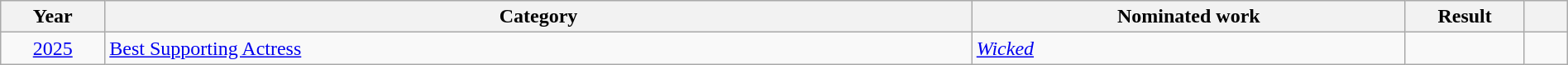<table class="wikitable plainrowheaders" style="width:100%;">
<tr>
<th scope="col" style="width:2%;">Year</th>
<th scope="col" style="width:20%;">Category</th>
<th scope="col" style="width:10%;">Nominated work</th>
<th scope="col" style="width:2%;">Result</th>
<th scope="col" style="width:1%;"></th>
</tr>
<tr>
<td align="center"><a href='#'>2025</a></td>
<td><a href='#'>Best Supporting Actress</a></td>
<td><em><a href='#'>Wicked</a></em></td>
<td></td>
<td style="text-align:center;"></td>
</tr>
</table>
